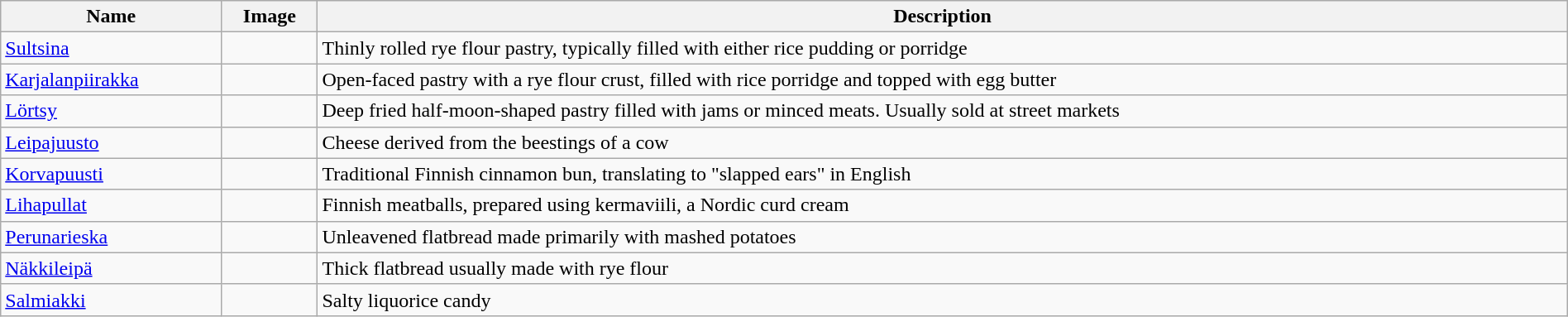<table class="wikitable sortable" width="100%">
<tr>
<th>Name</th>
<th class="unsortable">Image</th>
<th>Description</th>
</tr>
<tr>
<td><a href='#'>Sultsina</a></td>
<td></td>
<td>Thinly rolled rye flour pastry, typically filled with either rice pudding or porridge</td>
</tr>
<tr>
<td><a href='#'>Karjalanpiirakka</a></td>
<td></td>
<td>Open-faced pastry with a rye flour crust, filled with rice porridge and topped with egg butter</td>
</tr>
<tr>
<td><a href='#'>Lörtsy</a></td>
<td></td>
<td>Deep fried half-moon-shaped pastry filled with jams or minced meats. Usually sold at street markets</td>
</tr>
<tr>
<td><a href='#'>Leipajuusto</a></td>
<td></td>
<td>Cheese derived from the beestings of a cow</td>
</tr>
<tr>
<td><a href='#'>Korvapuusti</a></td>
<td></td>
<td>Traditional Finnish cinnamon bun, translating to "slapped ears" in English</td>
</tr>
<tr>
<td><a href='#'>Lihapullat</a></td>
<td></td>
<td>Finnish meatballs, prepared using kermaviili, a Nordic curd cream</td>
</tr>
<tr>
<td><a href='#'>Perunarieska</a></td>
<td></td>
<td>Unleavened flatbread made primarily with mashed potatoes</td>
</tr>
<tr>
<td><a href='#'>Näkkileipä</a></td>
<td></td>
<td>Thick flatbread usually made with rye flour</td>
</tr>
<tr>
<td><a href='#'>Salmiakki</a></td>
<td></td>
<td>Salty liquorice candy</td>
</tr>
</table>
